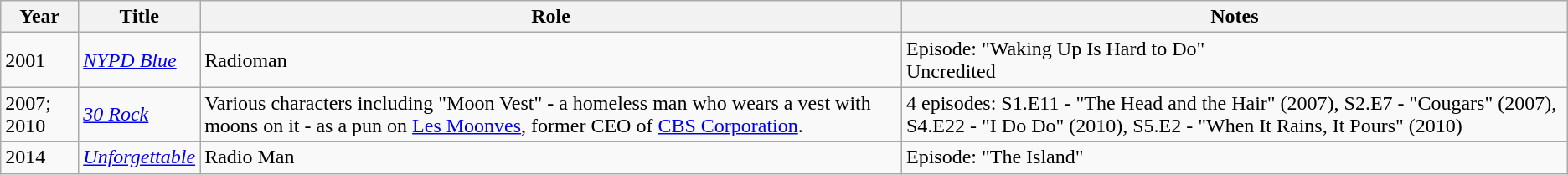<table class="wikitable sortable">
<tr>
<th>Year</th>
<th>Title</th>
<th>Role</th>
<th>Notes</th>
</tr>
<tr>
<td>2001</td>
<td><em><a href='#'>NYPD Blue</a></em></td>
<td>Radioman</td>
<td>Episode: "Waking Up Is Hard to Do"<br>Uncredited</td>
</tr>
<tr>
<td>2007; 2010</td>
<td><em><a href='#'>30 Rock</a></em></td>
<td>Various characters including "Moon Vest" - a homeless man who wears a vest with moons on it - as a pun on <a href='#'>Les Moonves</a>, former CEO of <a href='#'>CBS Corporation</a>.</td>
<td>4 episodes: S1.E11 - "The Head and the Hair" (2007), S2.E7 - "Cougars" (2007), S4.E22 - "I Do Do" (2010), S5.E2 - "When It Rains, It Pours" (2010)</td>
</tr>
<tr>
<td>2014</td>
<td><em><a href='#'>Unforgettable</a></em></td>
<td>Radio Man</td>
<td>Episode: "The Island"</td>
</tr>
</table>
